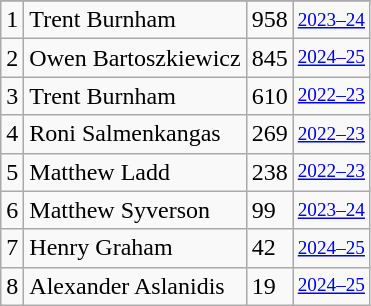<table class="wikitable">
<tr>
</tr>
<tr>
<td>1</td>
<td>Trent Burnham</td>
<td>958</td>
<td style="font-size:80%;"><a href='#'>2023–24</a></td>
</tr>
<tr>
<td>2</td>
<td>Owen Bartoszkiewicz</td>
<td>845</td>
<td style="font-size:80%;"><a href='#'>2024–25</a></td>
</tr>
<tr>
<td>3</td>
<td>Trent Burnham</td>
<td>610</td>
<td style="font-size:80%;"><a href='#'>2022–23</a></td>
</tr>
<tr>
<td>4</td>
<td>Roni Salmenkangas</td>
<td>269</td>
<td style="font-size:80%;"><a href='#'>2022–23</a></td>
</tr>
<tr>
<td>5</td>
<td>Matthew Ladd</td>
<td>238</td>
<td style="font-size:80%;"><a href='#'>2022–23</a></td>
</tr>
<tr>
<td>6</td>
<td>Matthew Syverson</td>
<td>99</td>
<td style="font-size:80%;"><a href='#'>2023–24</a></td>
</tr>
<tr>
<td>7</td>
<td>Henry Graham</td>
<td>42</td>
<td style="font-size:80%;"><a href='#'>2024–25</a></td>
</tr>
<tr>
<td>8</td>
<td>Alexander Aslanidis</td>
<td>19</td>
<td style="font-size:80%;"><a href='#'>2024–25</a></td>
</tr>
</table>
